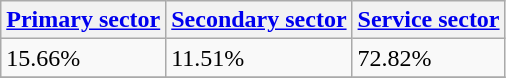<table class="wikitable" border="1">
<tr>
<th><a href='#'>Primary sector</a></th>
<th><a href='#'>Secondary sector</a></th>
<th><a href='#'>Service sector</a></th>
</tr>
<tr>
<td>15.66%</td>
<td>11.51%</td>
<td>72.82%</td>
</tr>
<tr>
</tr>
</table>
